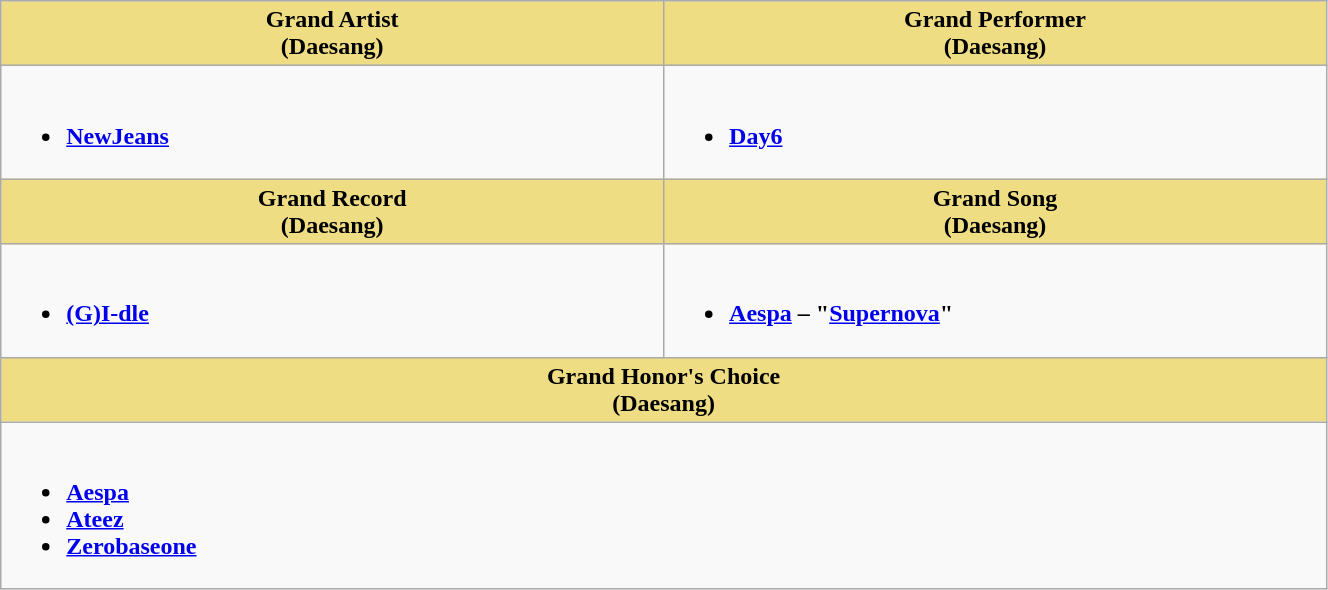<table class="wikitable" style="width:70%">
<tr>
<th scope="col" style="background:#EEDD82; width:50%">Grand Artist <br> (Daesang)</th>
<th scope="col" style="background:#EEDD82; width:50%">Grand Performer <br> (Daesang)</th>
</tr>
<tr>
<td style="vertical-align:top"><br><ul><li><strong><a href='#'>NewJeans</a></strong></li></ul></td>
<td style="vertical-align:top"><br><ul><li><strong><a href='#'>Day6</a></strong></li></ul></td>
</tr>
<tr>
<th scope="col" style="background:#EEDD82; width:50%">Grand Record <br> (Daesang)</th>
<th scope="col" style="background:#EEDD82; width:50%">Grand Song <br> (Daesang)</th>
</tr>
<tr>
<td style="vertical-align:top"><br><ul><li><strong><a href='#'>(G)I-dle</a></strong></li></ul></td>
<td style="vertical-align:top"><br><ul><li><strong><a href='#'>Aespa</a> – "<a href='#'>Supernova</a>"</strong></li></ul></td>
</tr>
<tr>
<th scope="col" colspan="2" style="background:#EEDD82; width:100%">Grand Honor's Choice <br> (Daesang)</th>
</tr>
<tr>
<td colspan="2" style="vertical-align:top"><br><ul><li><strong><a href='#'>Aespa</a></strong></li><li><strong><a href='#'>Ateez</a></strong></li><li><strong><a href='#'>Zerobaseone</a></strong></li></ul></td>
</tr>
</table>
